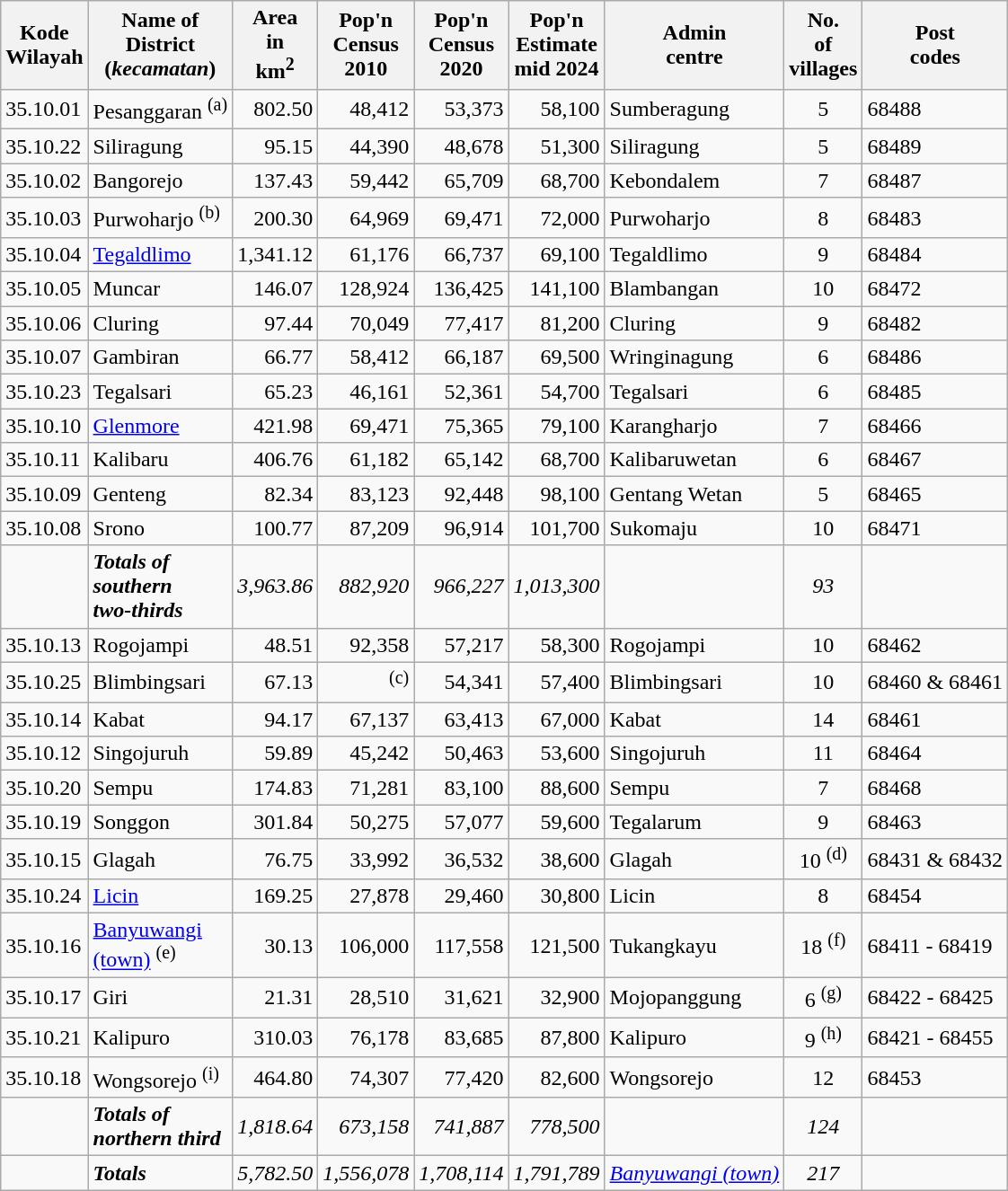<table class="sortable wikitable">
<tr>
<th>Kode <br>Wilayah</th>
<th>Name of<br>District<br>(<em>kecamatan</em>)</th>
<th>Area <br>in<br>km<sup>2</sup></th>
<th>Pop'n<br>Census<br>2010</th>
<th>Pop'n<br>Census<br>2020</th>
<th>Pop'n<br>Estimate<br>mid 2024</th>
<th>Admin <br> centre</th>
<th>No.<br>of<br>villages</th>
<th>Post<br>codes</th>
</tr>
<tr>
<td>35.10.01</td>
<td>Pesanggaran <sup>(a)</sup></td>
<td align="right">802.50</td>
<td align="right">48,412</td>
<td align="right">53,373</td>
<td align="right">58,100</td>
<td>Sumberagung</td>
<td align="center">5</td>
<td>68488</td>
</tr>
<tr>
<td>35.10.22</td>
<td>Siliragung</td>
<td align="right">95.15</td>
<td align="right">44,390</td>
<td align="right">48,678</td>
<td align="right">51,300</td>
<td>Siliragung</td>
<td align="center">5</td>
<td>68489</td>
</tr>
<tr>
<td>35.10.02</td>
<td>Bangorejo</td>
<td align="right">137.43</td>
<td align="right">59,442</td>
<td align="right">65,709</td>
<td align="right">68,700</td>
<td>Kebondalem</td>
<td align="center">7</td>
<td>68487</td>
</tr>
<tr>
<td>35.10.03</td>
<td>Purwoharjo <sup>(b)</sup></td>
<td align="right">200.30</td>
<td align="right">64,969</td>
<td align="right">69,471</td>
<td align="right">72,000</td>
<td>Purwoharjo</td>
<td align="center">8</td>
<td>68483</td>
</tr>
<tr>
<td>35.10.04</td>
<td><a href='#'>Tegaldlimo</a></td>
<td align="right">1,341.12</td>
<td align="right">61,176</td>
<td align="right">66,737</td>
<td align="right">69,100</td>
<td>Tegaldlimo</td>
<td align="center">9</td>
<td>68484</td>
</tr>
<tr>
<td>35.10.05</td>
<td>Muncar</td>
<td align="right">146.07</td>
<td align="right">128,924</td>
<td align="right">136,425</td>
<td align="right">141,100</td>
<td>Blambangan</td>
<td align="center">10</td>
<td>68472</td>
</tr>
<tr>
<td>35.10.06</td>
<td>Cluring</td>
<td align="right">97.44</td>
<td align="right">70,049</td>
<td align="right">77,417</td>
<td align="right">81,200</td>
<td>Cluring</td>
<td align="center">9</td>
<td>68482</td>
</tr>
<tr>
<td>35.10.07</td>
<td>Gambiran</td>
<td align="right">66.77</td>
<td align="right">58,412</td>
<td align="right">66,187</td>
<td align="right">69,500</td>
<td>Wringinagung</td>
<td align="center">6</td>
<td>68486</td>
</tr>
<tr>
<td>35.10.23</td>
<td>Tegalsari</td>
<td align="right">65.23</td>
<td align="right">46,161</td>
<td align="right">52,361</td>
<td align="right">54,700</td>
<td>Tegalsari</td>
<td align="center">6</td>
<td>68485</td>
</tr>
<tr>
<td>35.10.10</td>
<td><a href='#'>Glenmore</a></td>
<td align="right">421.98</td>
<td align="right">69,471</td>
<td align="right">75,365</td>
<td align="right">79,100</td>
<td>Karangharjo</td>
<td align="center">7</td>
<td>68466</td>
</tr>
<tr>
<td>35.10.11</td>
<td>Kalibaru</td>
<td align="right">406.76</td>
<td align="right">61,182</td>
<td align="right">65,142</td>
<td align="right">68,700</td>
<td>Kalibaruwetan</td>
<td align="center">6</td>
<td>68467</td>
</tr>
<tr>
<td>35.10.09</td>
<td>Genteng</td>
<td align="right">82.34</td>
<td align="right">83,123</td>
<td align="right">92,448</td>
<td align="right">98,100</td>
<td>Gentang Wetan</td>
<td align="center">5</td>
<td>68465</td>
</tr>
<tr>
<td>35.10.08</td>
<td>Srono</td>
<td align="right">100.77</td>
<td align="right">87,209</td>
<td align="right">96,914</td>
<td align="right">101,700</td>
<td>Sukomaju</td>
<td align="center">10</td>
<td>68471</td>
</tr>
<tr>
<td></td>
<td><strong><em>Totals of<br>southern <br>two-thirds</em></strong></td>
<td align="right"><em>3,963.86</em></td>
<td align="right"><em>882,920</em></td>
<td align="right"><em>966,227</em></td>
<td align="right"><em>1,013,300</em></td>
<td></td>
<td align="center"><em>93</em></td>
<td></td>
</tr>
<tr>
<td>35.10.13</td>
<td>Rogojampi</td>
<td align="right">48.51</td>
<td align="right">92,358</td>
<td align="right">57,217</td>
<td align="right">58,300</td>
<td>Rogojampi</td>
<td align="center">10</td>
<td>68462</td>
</tr>
<tr>
<td>35.10.25</td>
<td>Blimbingsari</td>
<td align="right">67.13</td>
<td align="right"><sup>(c)</sup></td>
<td align="right">54,341</td>
<td align="right">57,400</td>
<td>Blimbingsari</td>
<td align="center">10</td>
<td>68460 & 68461</td>
</tr>
<tr>
<td>35.10.14</td>
<td>Kabat</td>
<td align="right">94.17</td>
<td align="right">67,137</td>
<td align="right">63,413</td>
<td align="right">67,000</td>
<td>Kabat</td>
<td align="center">14</td>
<td>68461</td>
</tr>
<tr>
<td>35.10.12</td>
<td>Singojuruh</td>
<td align="right">59.89</td>
<td align="right">45,242</td>
<td align="right">50,463</td>
<td align="right">53,600</td>
<td>Singojuruh</td>
<td align="center">11</td>
<td>68464</td>
</tr>
<tr>
<td>35.10.20</td>
<td>Sempu</td>
<td align="right">174.83</td>
<td align="right">71,281</td>
<td align="right">83,100</td>
<td align="right">88,600</td>
<td>Sempu</td>
<td align="center">7</td>
<td>68468</td>
</tr>
<tr>
<td>35.10.19</td>
<td>Songgon</td>
<td align="right">301.84</td>
<td align="right">50,275</td>
<td align="right">57,077</td>
<td align="right">59,600</td>
<td>Tegalarum</td>
<td align="center">9</td>
<td>68463</td>
</tr>
<tr>
<td>35.10.15</td>
<td>Glagah</td>
<td align="right">76.75</td>
<td align="right">33,992</td>
<td align="right">36,532</td>
<td align="right">38,600</td>
<td>Glagah</td>
<td align="center">10 <sup>(d)</sup></td>
<td>68431 & 68432</td>
</tr>
<tr>
<td>35.10.24</td>
<td><a href='#'>Licin</a></td>
<td align="right">169.25</td>
<td align="right">27,878</td>
<td align="right">29,460</td>
<td align="right">30,800</td>
<td>Licin</td>
<td align="center">8</td>
<td>68454</td>
</tr>
<tr>
<td>35.10.16</td>
<td><a href='#'>Banyuwangi<br>(town)</a> <sup>(e)</sup></td>
<td align="right">30.13</td>
<td align="right">106,000</td>
<td align="right">117,558</td>
<td align="right">121,500</td>
<td>Tukangkayu</td>
<td align="center">18 <sup>(f)</sup></td>
<td>68411 - 68419</td>
</tr>
<tr>
<td>35.10.17</td>
<td>Giri</td>
<td align="right">21.31</td>
<td align="right">28,510</td>
<td align="right">31,621</td>
<td align="right">32,900</td>
<td>Mojopanggung</td>
<td align="center">6 <sup>(g)</sup></td>
<td>68422 - 68425</td>
</tr>
<tr>
<td>35.10.21</td>
<td>Kalipuro</td>
<td align="right">310.03</td>
<td align="right">76,178</td>
<td align="right">83,685</td>
<td align="right">87,800</td>
<td>Kalipuro</td>
<td align="center">9 <sup>(h)</sup></td>
<td>68421 - 68455</td>
</tr>
<tr>
<td>35.10.18</td>
<td>Wongsorejo <sup>(i)</sup></td>
<td align="right">464.80</td>
<td align="right">74,307</td>
<td align="right">77,420</td>
<td align="right">82,600</td>
<td>Wongsorejo</td>
<td align="center">12</td>
<td>68453</td>
</tr>
<tr>
<td></td>
<td><strong><em>Totals of<br>northern third</em></strong></td>
<td align="right"><em>1,818.64</em></td>
<td align="right"><em>673,158</em></td>
<td align="right"><em>741,887</em></td>
<td align="right"><em>778,500</em></td>
<td></td>
<td align="center"><em>124</em></td>
<td></td>
</tr>
<tr>
<td></td>
<td><strong><em>Totals</em></strong></td>
<td align="right"><em>5,782.50</em></td>
<td align="right"><em>1,556,078</em></td>
<td align="right"><em>1,708,114</em></td>
<td align="right"><em>1,791,789</em></td>
<td><em><a href='#'>Banyuwangi (town)</a></em></td>
<td align="center"><em>217</em></td>
<td></td>
</tr>
</table>
